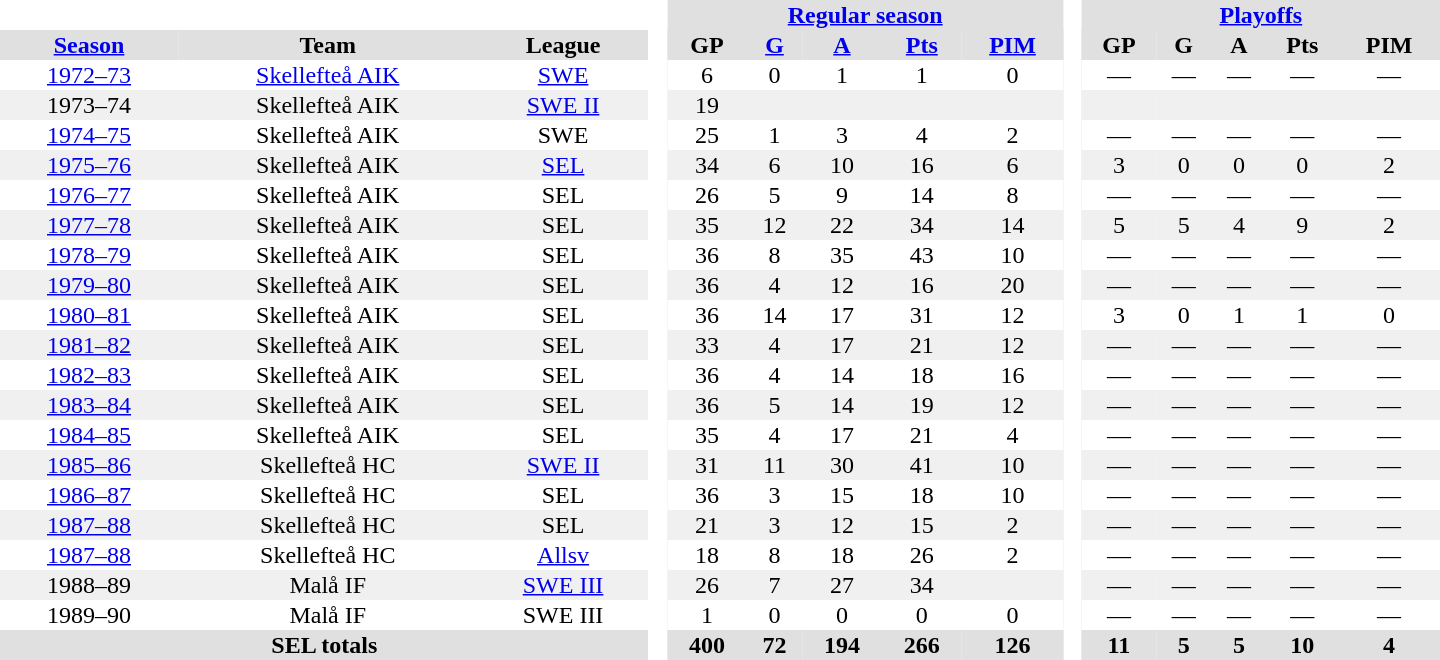<table border="0" cellpadding="1" cellspacing="0" style="text-align:center; width:60em">
<tr bgcolor="#e0e0e0">
<th colspan="3" bgcolor="#ffffff"> </th>
<th rowspan="99" bgcolor="#ffffff"> </th>
<th colspan="5"><a href='#'>Regular season</a></th>
<th rowspan="99" bgcolor="#ffffff"> </th>
<th colspan="5"><a href='#'>Playoffs</a></th>
</tr>
<tr bgcolor="#e0e0e0">
<th><a href='#'>Season</a></th>
<th>Team</th>
<th>League</th>
<th>GP</th>
<th><a href='#'>G</a></th>
<th><a href='#'>A</a></th>
<th><a href='#'>Pts</a></th>
<th><a href='#'>PIM</a></th>
<th>GP</th>
<th>G</th>
<th>A</th>
<th>Pts</th>
<th>PIM</th>
</tr>
<tr>
<td><a href='#'>1972–73</a></td>
<td><a href='#'>Skellefteå AIK</a></td>
<td><a href='#'>SWE</a></td>
<td>6</td>
<td>0</td>
<td>1</td>
<td>1</td>
<td>0</td>
<td>—</td>
<td>—</td>
<td>—</td>
<td>—</td>
<td>—</td>
</tr>
<tr bgcolor="#f0f0f0">
<td>1973–74</td>
<td>Skellefteå AIK</td>
<td><a href='#'>SWE II</a></td>
<td>19</td>
<td></td>
<td></td>
<td></td>
<td></td>
<td></td>
<td></td>
<td></td>
<td></td>
<td></td>
</tr>
<tr>
<td><a href='#'>1974–75</a></td>
<td>Skellefteå AIK</td>
<td>SWE</td>
<td>25</td>
<td>1</td>
<td>3</td>
<td>4</td>
<td>2</td>
<td>—</td>
<td>—</td>
<td>—</td>
<td>—</td>
<td>—</td>
</tr>
<tr bgcolor="#f0f0f0">
<td><a href='#'>1975–76</a></td>
<td>Skellefteå AIK</td>
<td><a href='#'>SEL</a></td>
<td>34</td>
<td>6</td>
<td>10</td>
<td>16</td>
<td>6</td>
<td>3</td>
<td>0</td>
<td>0</td>
<td>0</td>
<td>2</td>
</tr>
<tr>
<td><a href='#'>1976–77</a></td>
<td>Skellefteå AIK</td>
<td>SEL</td>
<td>26</td>
<td>5</td>
<td>9</td>
<td>14</td>
<td>8</td>
<td>—</td>
<td>—</td>
<td>—</td>
<td>—</td>
<td>—</td>
</tr>
<tr bgcolor="#f0f0f0">
<td><a href='#'>1977–78</a></td>
<td>Skellefteå AIK</td>
<td>SEL</td>
<td>35</td>
<td>12</td>
<td>22</td>
<td>34</td>
<td>14</td>
<td>5</td>
<td>5</td>
<td>4</td>
<td>9</td>
<td>2</td>
</tr>
<tr>
<td><a href='#'>1978–79</a></td>
<td>Skellefteå AIK</td>
<td>SEL</td>
<td>36</td>
<td>8</td>
<td>35</td>
<td>43</td>
<td>10</td>
<td>—</td>
<td>—</td>
<td>—</td>
<td>—</td>
<td>—</td>
</tr>
<tr bgcolor="#f0f0f0">
<td><a href='#'>1979–80</a></td>
<td>Skellefteå AIK</td>
<td>SEL</td>
<td>36</td>
<td>4</td>
<td>12</td>
<td>16</td>
<td>20</td>
<td>—</td>
<td>—</td>
<td>—</td>
<td>—</td>
<td>—</td>
</tr>
<tr>
<td><a href='#'>1980–81</a></td>
<td>Skellefteå AIK</td>
<td>SEL</td>
<td>36</td>
<td>14</td>
<td>17</td>
<td>31</td>
<td>12</td>
<td>3</td>
<td>0</td>
<td>1</td>
<td>1</td>
<td>0</td>
</tr>
<tr bgcolor="#f0f0f0">
<td><a href='#'>1981–82</a></td>
<td>Skellefteå AIK</td>
<td>SEL</td>
<td>33</td>
<td>4</td>
<td>17</td>
<td>21</td>
<td>12</td>
<td>—</td>
<td>—</td>
<td>—</td>
<td>—</td>
<td>—</td>
</tr>
<tr>
<td><a href='#'>1982–83</a></td>
<td>Skellefteå AIK</td>
<td>SEL</td>
<td>36</td>
<td>4</td>
<td>14</td>
<td>18</td>
<td>16</td>
<td>—</td>
<td>—</td>
<td>—</td>
<td>—</td>
<td>—</td>
</tr>
<tr bgcolor="#f0f0f0">
<td><a href='#'>1983–84</a></td>
<td>Skellefteå AIK</td>
<td>SEL</td>
<td>36</td>
<td>5</td>
<td>14</td>
<td>19</td>
<td>12</td>
<td>—</td>
<td>—</td>
<td>—</td>
<td>—</td>
<td>—</td>
</tr>
<tr>
<td><a href='#'>1984–85</a></td>
<td>Skellefteå AIK</td>
<td>SEL</td>
<td>35</td>
<td>4</td>
<td>17</td>
<td>21</td>
<td>4</td>
<td>—</td>
<td>—</td>
<td>—</td>
<td>—</td>
<td>—</td>
</tr>
<tr bgcolor="#f0f0f0">
<td><a href='#'>1985–86</a></td>
<td>Skellefteå HC</td>
<td><a href='#'>SWE II</a></td>
<td>31</td>
<td>11</td>
<td>30</td>
<td>41</td>
<td>10</td>
<td>—</td>
<td>—</td>
<td>—</td>
<td>—</td>
<td>—</td>
</tr>
<tr>
<td><a href='#'>1986–87</a></td>
<td>Skellefteå HC</td>
<td>SEL</td>
<td>36</td>
<td>3</td>
<td>15</td>
<td>18</td>
<td>10</td>
<td>—</td>
<td>—</td>
<td>—</td>
<td>—</td>
<td>—</td>
</tr>
<tr bgcolor="#f0f0f0">
<td><a href='#'>1987–88</a></td>
<td>Skellefteå HC</td>
<td>SEL</td>
<td>21</td>
<td>3</td>
<td>12</td>
<td>15</td>
<td>2</td>
<td>—</td>
<td>—</td>
<td>—</td>
<td>—</td>
<td>—</td>
</tr>
<tr>
<td><a href='#'>1987–88</a></td>
<td>Skellefteå HC</td>
<td><a href='#'>Allsv</a></td>
<td>18</td>
<td>8</td>
<td>18</td>
<td>26</td>
<td>2</td>
<td>—</td>
<td>—</td>
<td>—</td>
<td>—</td>
<td>—</td>
</tr>
<tr bgcolor="#f0f0f0">
<td>1988–89</td>
<td>Malå IF</td>
<td><a href='#'>SWE III</a></td>
<td>26</td>
<td>7</td>
<td>27</td>
<td>34</td>
<td></td>
<td>—</td>
<td>—</td>
<td>—</td>
<td>—</td>
<td>—</td>
</tr>
<tr>
<td>1989–90</td>
<td>Malå IF</td>
<td>SWE III</td>
<td>1</td>
<td>0</td>
<td>0</td>
<td>0</td>
<td>0</td>
<td>—</td>
<td>—</td>
<td>—</td>
<td>—</td>
<td>—</td>
</tr>
<tr bgcolor="#e0e0e0">
<th colspan="3">SEL totals</th>
<th>400</th>
<th>72</th>
<th>194</th>
<th>266</th>
<th>126</th>
<th>11</th>
<th>5</th>
<th>5</th>
<th>10</th>
<th>4</th>
</tr>
</table>
